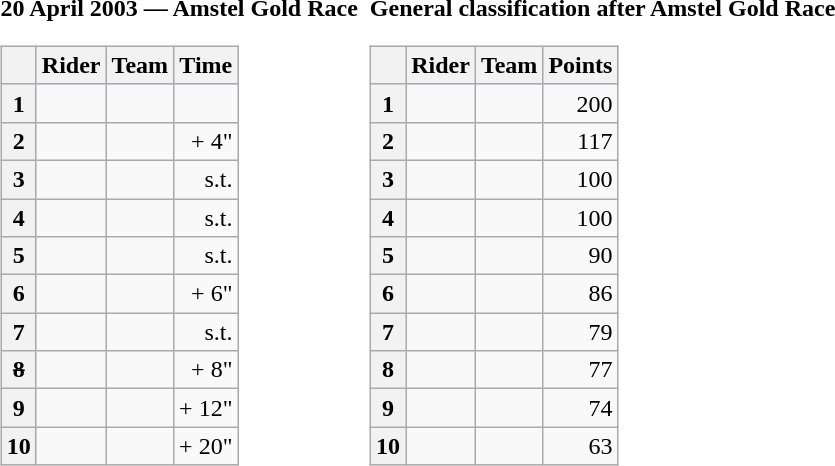<table>
<tr>
<td><strong>20 April 2003 — Amstel Gold Race </strong><br><table class="wikitable">
<tr style="background:#ccccff;">
<th></th>
<th>Rider</th>
<th>Team</th>
<th>Time</th>
</tr>
<tr>
<th style="text-align:center;">1</th>
<td></td>
<td></td>
<td style="text-align:right;"></td>
</tr>
<tr>
<th style="text-align:center;">2</th>
<td></td>
<td></td>
<td style="text-align:right;">+ 4"</td>
</tr>
<tr>
<th style="text-align:center;">3</th>
<td></td>
<td></td>
<td style="text-align:right;">s.t.</td>
</tr>
<tr>
<th style="text-align:center;">4</th>
<td></td>
<td></td>
<td style="text-align:right;">s.t.</td>
</tr>
<tr>
<th style="text-align:center;">5</th>
<td></td>
<td></td>
<td style="text-align:right;">s.t.</td>
</tr>
<tr>
<th style="text-align:center;">6</th>
<td></td>
<td></td>
<td style="text-align:right;">+ 6"</td>
</tr>
<tr>
<th style="text-align:center;">7</th>
<td></td>
<td></td>
<td style="text-align:right;">s.t.</td>
</tr>
<tr>
<th style="text-align:center;"><s>8</s></th>
<td><s></s></td>
<td></td>
<td style="text-align:right;">+ 8"</td>
</tr>
<tr>
<th style="text-align:center;">9</th>
<td></td>
<td></td>
<td style="text-align:right;">+ 12"</td>
</tr>
<tr>
<th style="text-align:center;">10</th>
<td></td>
<td></td>
<td style="text-align:right;">+ 20"</td>
</tr>
</table>
</td>
<td></td>
<td><strong>General classification after Amstel Gold Race</strong><br><table class="wikitable">
<tr style="background:#ccccff;">
<th></th>
<th>Rider</th>
<th>Team</th>
<th>Points</th>
</tr>
<tr>
<th>1</th>
<td> </td>
<td></td>
<td align="right">200</td>
</tr>
<tr>
<th>2</th>
<td></td>
<td></td>
<td align="right">117</td>
</tr>
<tr>
<th>3</th>
<td></td>
<td></td>
<td align="right">100</td>
</tr>
<tr>
<th>4</th>
<td></td>
<td></td>
<td align="right">100</td>
</tr>
<tr>
<th>5</th>
<td></td>
<td></td>
<td align="right">90</td>
</tr>
<tr>
<th>6</th>
<td></td>
<td></td>
<td align="right">86</td>
</tr>
<tr>
<th>7</th>
<td></td>
<td></td>
<td align="right">79</td>
</tr>
<tr>
<th>8</th>
<td></td>
<td></td>
<td align="right">77</td>
</tr>
<tr>
<th>9</th>
<td></td>
<td></td>
<td align="right">74</td>
</tr>
<tr>
<th>10</th>
<td></td>
<td></td>
<td align="right">63</td>
</tr>
</table>
</td>
</tr>
</table>
